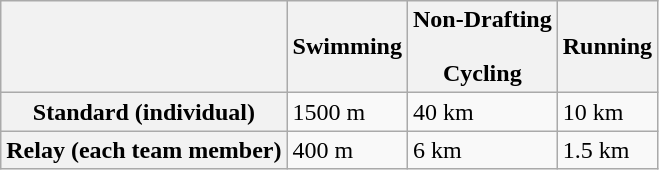<table class=wikitable>
<tr>
<th></th>
<th>Swimming</th>
<th>Non-Drafting<br><br>Cycling</th>
<th>Running</th>
</tr>
<tr>
<th>Standard (individual)</th>
<td>1500 m</td>
<td>40 km</td>
<td>10 km</td>
</tr>
<tr>
<th>Relay (each team member)</th>
<td>400 m</td>
<td>6 km</td>
<td>1.5 km</td>
</tr>
</table>
